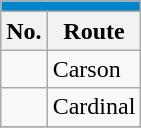<table align=center class="wikitable">
<tr>
<th style="background: #0085CA; font-size:100%; color:#FFFFFF;"colspan="4"><a href='#'></a></th>
</tr>
<tr>
<th>No.</th>
<th>Route</th>
</tr>
<tr>
<td></td>
<td>Carson</td>
</tr>
<tr>
<td></td>
<td>Cardinal</td>
</tr>
<tr>
</tr>
</table>
